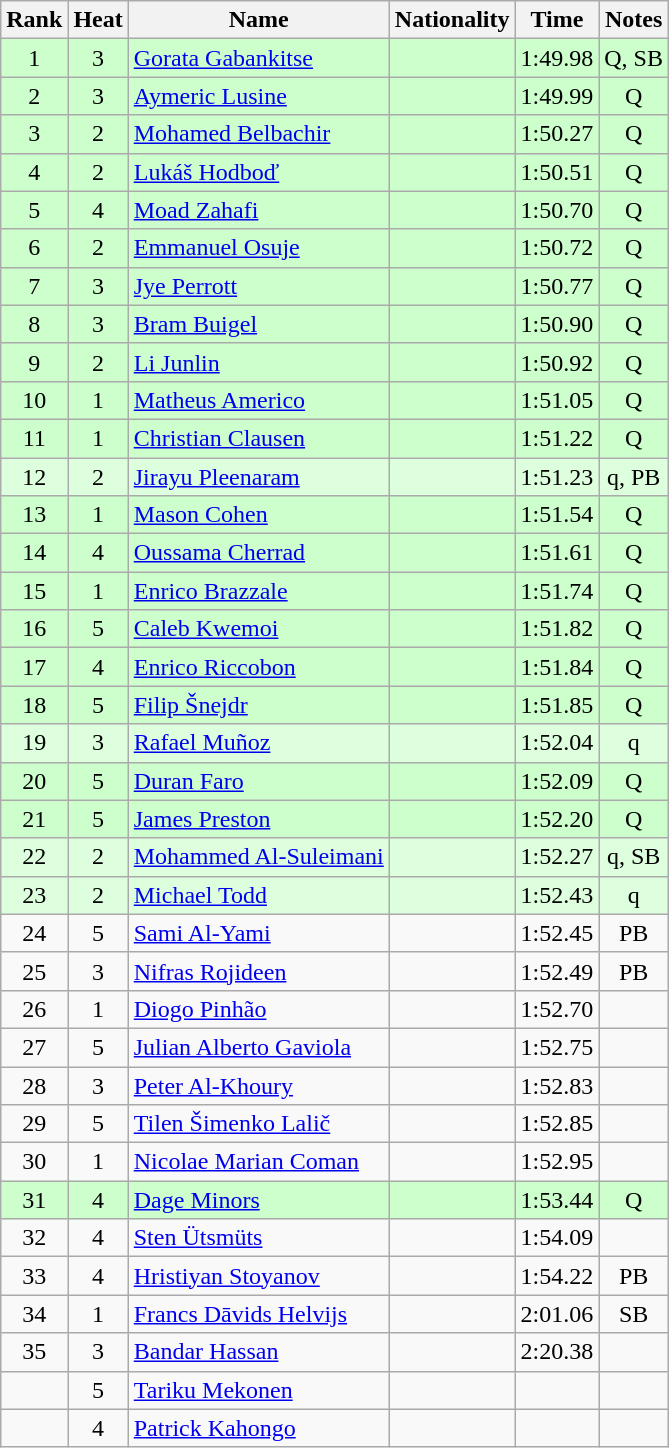<table class="wikitable sortable" style="text-align:center">
<tr>
<th>Rank</th>
<th>Heat</th>
<th>Name</th>
<th>Nationality</th>
<th>Time</th>
<th>Notes</th>
</tr>
<tr bgcolor=ccffcc>
<td>1</td>
<td>3</td>
<td align=left><a href='#'>Gorata Gabankitse</a></td>
<td align=left></td>
<td>1:49.98</td>
<td>Q, SB</td>
</tr>
<tr bgcolor=ccffcc>
<td>2</td>
<td>3</td>
<td align=left><a href='#'>Aymeric Lusine</a></td>
<td align=left></td>
<td>1:49.99</td>
<td>Q</td>
</tr>
<tr bgcolor=ccffcc>
<td>3</td>
<td>2</td>
<td align=left><a href='#'>Mohamed Belbachir</a></td>
<td align=left></td>
<td>1:50.27</td>
<td>Q</td>
</tr>
<tr bgcolor=ccffcc>
<td>4</td>
<td>2</td>
<td align=left><a href='#'>Lukáš Hodboď</a></td>
<td align=left></td>
<td>1:50.51</td>
<td>Q</td>
</tr>
<tr bgcolor=ccffcc>
<td>5</td>
<td>4</td>
<td align=left><a href='#'>Moad Zahafi</a></td>
<td align=left></td>
<td>1:50.70</td>
<td>Q</td>
</tr>
<tr bgcolor=ccffcc>
<td>6</td>
<td>2</td>
<td align=left><a href='#'>Emmanuel Osuje</a></td>
<td align=left></td>
<td>1:50.72</td>
<td>Q</td>
</tr>
<tr bgcolor=ccffcc>
<td>7</td>
<td>3</td>
<td align=left><a href='#'>Jye Perrott</a></td>
<td align=left></td>
<td>1:50.77</td>
<td>Q</td>
</tr>
<tr bgcolor=ccffcc>
<td>8</td>
<td>3</td>
<td align=left><a href='#'>Bram Buigel</a></td>
<td align=left></td>
<td>1:50.90</td>
<td>Q</td>
</tr>
<tr bgcolor=ccffcc>
<td>9</td>
<td>2</td>
<td align=left><a href='#'>Li Junlin</a></td>
<td align=left></td>
<td>1:50.92</td>
<td>Q</td>
</tr>
<tr bgcolor=ccffcc>
<td>10</td>
<td>1</td>
<td align=left><a href='#'>Matheus Americo</a></td>
<td align=left></td>
<td>1:51.05</td>
<td>Q</td>
</tr>
<tr bgcolor=ccffcc>
<td>11</td>
<td>1</td>
<td align=left><a href='#'>Christian Clausen</a></td>
<td align=left></td>
<td>1:51.22</td>
<td>Q</td>
</tr>
<tr bgcolor=ddffdd>
<td>12</td>
<td>2</td>
<td align=left><a href='#'>Jirayu Pleenaram</a></td>
<td align=left></td>
<td>1:51.23</td>
<td>q, PB</td>
</tr>
<tr bgcolor=ccffcc>
<td>13</td>
<td>1</td>
<td align=left><a href='#'>Mason Cohen</a></td>
<td align=left></td>
<td>1:51.54</td>
<td>Q</td>
</tr>
<tr bgcolor=ccffcc>
<td>14</td>
<td>4</td>
<td align=left><a href='#'>Oussama Cherrad</a></td>
<td align=left></td>
<td>1:51.61</td>
<td>Q</td>
</tr>
<tr bgcolor=ccffcc>
<td>15</td>
<td>1</td>
<td align=left><a href='#'>Enrico Brazzale</a></td>
<td align=left></td>
<td>1:51.74</td>
<td>Q</td>
</tr>
<tr bgcolor=ccffcc>
<td>16</td>
<td>5</td>
<td align=left><a href='#'>Caleb Kwemoi</a></td>
<td align=left></td>
<td>1:51.82</td>
<td>Q</td>
</tr>
<tr bgcolor=ccffcc>
<td>17</td>
<td>4</td>
<td align=left><a href='#'>Enrico Riccobon</a></td>
<td align=left></td>
<td>1:51.84</td>
<td>Q</td>
</tr>
<tr bgcolor=ccffcc>
<td>18</td>
<td>5</td>
<td align=left><a href='#'>Filip Šnejdr</a></td>
<td align=left></td>
<td>1:51.85</td>
<td>Q</td>
</tr>
<tr bgcolor=ddffdd>
<td>19</td>
<td>3</td>
<td align=left><a href='#'>Rafael Muñoz</a></td>
<td align=left></td>
<td>1:52.04</td>
<td>q</td>
</tr>
<tr bgcolor=ccffcc>
<td>20</td>
<td>5</td>
<td align=left><a href='#'>Duran Faro</a></td>
<td align=left></td>
<td>1:52.09</td>
<td>Q</td>
</tr>
<tr bgcolor=ccffcc>
<td>21</td>
<td>5</td>
<td align=left><a href='#'>James Preston</a></td>
<td align=left></td>
<td>1:52.20</td>
<td>Q</td>
</tr>
<tr bgcolor=ddffdd>
<td>22</td>
<td>2</td>
<td align=left><a href='#'>Mohammed Al-Suleimani</a></td>
<td align=left></td>
<td>1:52.27</td>
<td>q, SB</td>
</tr>
<tr bgcolor=ddffdd>
<td>23</td>
<td>2</td>
<td align=left><a href='#'>Michael Todd</a></td>
<td align=left></td>
<td>1:52.43</td>
<td>q</td>
</tr>
<tr>
<td>24</td>
<td>5</td>
<td align=left><a href='#'>Sami Al-Yami</a></td>
<td align=left></td>
<td>1:52.45</td>
<td>PB</td>
</tr>
<tr>
<td>25</td>
<td>3</td>
<td align=left><a href='#'>Nifras Rojideen</a></td>
<td align=left></td>
<td>1:52.49</td>
<td>PB</td>
</tr>
<tr>
<td>26</td>
<td>1</td>
<td align=left><a href='#'>Diogo Pinhão</a></td>
<td align=left></td>
<td>1:52.70</td>
<td></td>
</tr>
<tr>
<td>27</td>
<td>5</td>
<td align=left><a href='#'>Julian Alberto Gaviola</a></td>
<td align=left></td>
<td>1:52.75</td>
<td></td>
</tr>
<tr>
<td>28</td>
<td>3</td>
<td align=left><a href='#'>Peter Al-Khoury</a></td>
<td align=left></td>
<td>1:52.83</td>
<td></td>
</tr>
<tr>
<td>29</td>
<td>5</td>
<td align=left><a href='#'>Tilen Šimenko Lalič</a></td>
<td align=left></td>
<td>1:52.85</td>
<td></td>
</tr>
<tr>
<td>30</td>
<td>1</td>
<td align=left><a href='#'>Nicolae Marian Coman</a></td>
<td align=left></td>
<td>1:52.95</td>
<td></td>
</tr>
<tr bgcolor=ccffcc>
<td>31</td>
<td>4</td>
<td align=left><a href='#'>Dage Minors</a></td>
<td align=left></td>
<td>1:53.44</td>
<td>Q</td>
</tr>
<tr>
<td>32</td>
<td>4</td>
<td align=left><a href='#'>Sten Ütsmüts</a></td>
<td align=left></td>
<td>1:54.09</td>
<td></td>
</tr>
<tr>
<td>33</td>
<td>4</td>
<td align=left><a href='#'>Hristiyan Stoyanov</a></td>
<td align=left></td>
<td>1:54.22</td>
<td>PB</td>
</tr>
<tr>
<td>34</td>
<td>1</td>
<td align=left><a href='#'>Francs Dāvids Helvijs</a></td>
<td align=left></td>
<td>2:01.06</td>
<td>SB</td>
</tr>
<tr>
<td>35</td>
<td>3</td>
<td align=left><a href='#'>Bandar Hassan</a></td>
<td align=left></td>
<td>2:20.38</td>
<td></td>
</tr>
<tr>
<td></td>
<td>5</td>
<td align=left><a href='#'>Tariku Mekonen</a></td>
<td align=left></td>
<td></td>
<td></td>
</tr>
<tr>
<td></td>
<td>4</td>
<td align=left><a href='#'>Patrick Kahongo</a></td>
<td align=left></td>
<td></td>
<td></td>
</tr>
</table>
